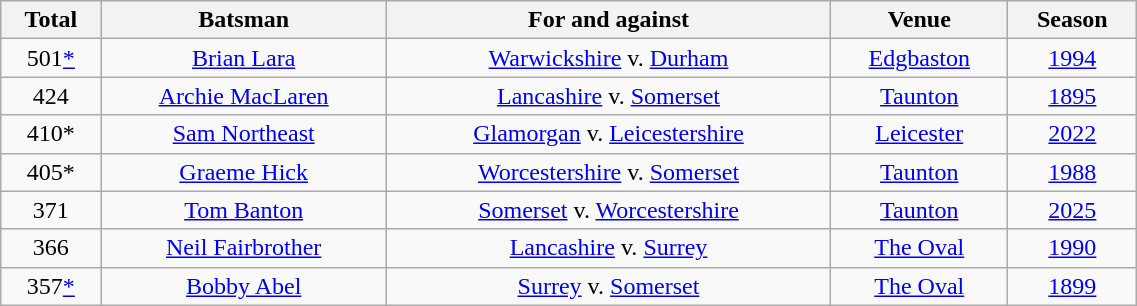<table align="center" | class="wikitable" width="60%">
<tr bgcolor="#efefef">
<th align="center">Total</th>
<th align="center">Batsman</th>
<th align="center">For and against</th>
<th align="center">Venue</th>
<th align="center">Season</th>
</tr>
<tr>
<td align="center">501<a href='#'>*</a></td>
<td align="center"><a href='#'>Brian Lara</a></td>
<td align="center"><a href='#'>Warwickshire</a> v. <a href='#'>Durham</a></td>
<td align="center"><a href='#'>Edgbaston</a></td>
<td align="center"><a href='#'>1994</a></td>
</tr>
<tr>
<td align="center">424</td>
<td align="center"><a href='#'>Archie MacLaren</a></td>
<td align="center"><a href='#'>Lancashire</a> v. <a href='#'>Somerset</a></td>
<td align="center"><a href='#'>Taunton</a></td>
<td align="center"><a href='#'>1895</a></td>
</tr>
<tr>
<td align="center">410*</td>
<td align="center"><a href='#'>Sam Northeast</a></td>
<td align="center"><a href='#'>Glamorgan</a> v. <a href='#'>Leicestershire</a></td>
<td align="center"><a href='#'>Leicester</a></td>
<td align="center"><a href='#'>2022</a></td>
</tr>
<tr>
<td align="center">405*</td>
<td align="center"><a href='#'>Graeme Hick</a></td>
<td align="center"><a href='#'>Worcestershire</a> v. <a href='#'>Somerset</a></td>
<td align="center"><a href='#'>Taunton</a></td>
<td align="center"><a href='#'>1988</a></td>
</tr>
<tr>
<td align="center">371</td>
<td align="center"><a href='#'>Tom Banton</a></td>
<td align="center"><a href='#'>Somerset</a> v. <a href='#'>Worcestershire</a></td>
<td align="center"><a href='#'>Taunton</a></td>
<td align="center"><a href='#'>2025</a></td>
</tr>
<tr>
<td align="center">366</td>
<td align="center"><a href='#'>Neil Fairbrother</a></td>
<td align="center"><a href='#'>Lancashire</a> v. <a href='#'>Surrey</a></td>
<td align="center"><a href='#'>The Oval</a></td>
<td align="center"><a href='#'>1990</a></td>
</tr>
<tr>
<td align="center">357<a href='#'>*</a></td>
<td align="center"><a href='#'>Bobby Abel</a></td>
<td align="center"><a href='#'>Surrey</a> v. <a href='#'>Somerset</a></td>
<td align="center"><a href='#'>The Oval</a></td>
<td align="center"><a href='#'>1899</a></td>
</tr>
</table>
